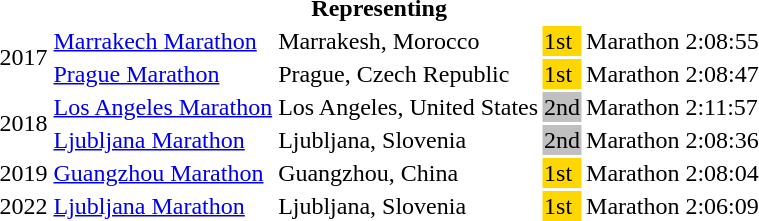<table>
<tr>
<th colspan="6">Representing </th>
</tr>
<tr>
<td rowspan=2>2017</td>
<td><a href='#'>Marrakech Marathon</a></td>
<td>Marrakesh, Morocco</td>
<td bgcolor="gold">1st</td>
<td>Marathon</td>
<td>2:08:55</td>
</tr>
<tr>
<td><a href='#'>Prague Marathon</a></td>
<td>Prague, Czech Republic</td>
<td bgcolor="gold">1st</td>
<td>Marathon</td>
<td>2:08:47</td>
</tr>
<tr>
<td rowspan=2>2018</td>
<td><a href='#'>Los Angeles Marathon</a></td>
<td>Los Angeles, United States</td>
<td bgcolor="silver">2nd</td>
<td>Marathon</td>
<td>2:11:57</td>
</tr>
<tr>
<td><a href='#'>Ljubljana Marathon</a></td>
<td>Ljubljana, Slovenia</td>
<td bgcolor="silver">2nd</td>
<td>Marathon</td>
<td>2:08:36</td>
</tr>
<tr>
<td>2019</td>
<td><a href='#'>Guangzhou Marathon</a></td>
<td>Guangzhou, China</td>
<td bgcolor="gold">1st</td>
<td>Marathon</td>
<td>2:08:04</td>
</tr>
<tr>
<td>2022</td>
<td><a href='#'>Ljubljana Marathon</a></td>
<td>Ljubljana, Slovenia</td>
<td bgcolor="gold">1st</td>
<td>Marathon</td>
<td>2:06:09</td>
</tr>
</table>
